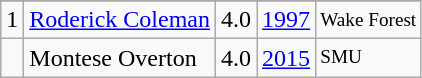<table class="wikitable">
<tr>
</tr>
<tr>
<td>1</td>
<td><a href='#'>Roderick Coleman</a></td>
<td>4.0</td>
<td><a href='#'>1997</a></td>
<td style="font-size:80%;">Wake Forest</td>
</tr>
<tr>
<td></td>
<td>Montese Overton</td>
<td>4.0</td>
<td><a href='#'>2015</a></td>
<td style="font-size:80%;">SMU</td>
</tr>
</table>
